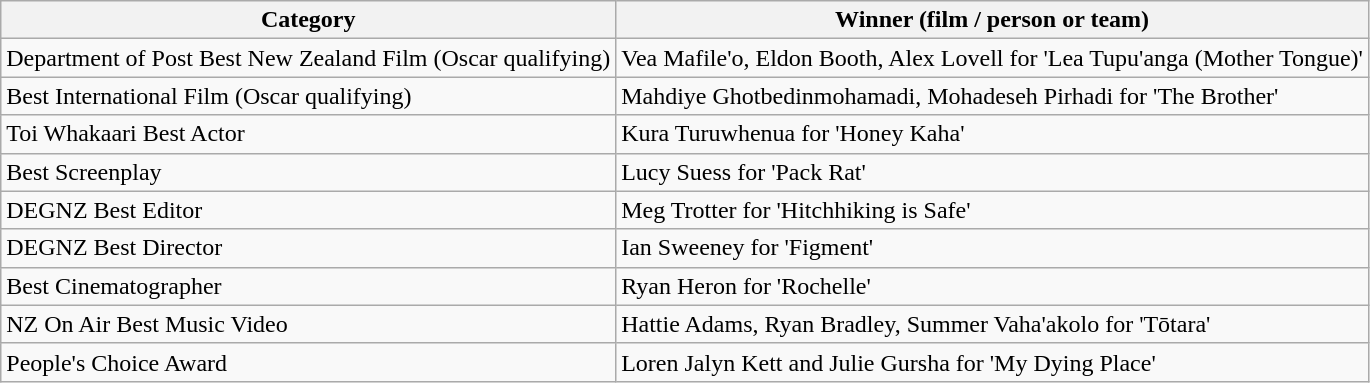<table class="wikitable">
<tr>
<th>Category</th>
<th>Winner (film / person or team)</th>
</tr>
<tr>
<td>Department of Post Best New Zealand Film (Oscar qualifying)</td>
<td>Vea Mafile'o, Eldon Booth, Alex Lovell for 'Lea Tupu'anga (Mother Tongue)'</td>
</tr>
<tr>
<td>Best International Film (Oscar qualifying)</td>
<td>Mahdiye Ghotbedinmohamadi, Mohadeseh Pirhadi for 'The Brother'</td>
</tr>
<tr>
<td>Toi Whakaari Best Actor</td>
<td>Kura Turuwhenua for 'Honey Kaha'</td>
</tr>
<tr>
<td>Best Screenplay</td>
<td>Lucy Suess for 'Pack Rat'</td>
</tr>
<tr>
<td>DEGNZ Best Editor</td>
<td>Meg Trotter for 'Hitchhiking is Safe'</td>
</tr>
<tr>
<td>DEGNZ Best Director</td>
<td>Ian Sweeney for 'Figment'</td>
</tr>
<tr>
<td>Best Cinematographer</td>
<td>Ryan Heron for 'Rochelle'</td>
</tr>
<tr>
<td>NZ On Air Best Music Video</td>
<td>Hattie Adams, Ryan Bradley, Summer Vaha'akolo for 'Tōtara'</td>
</tr>
<tr>
<td>People's Choice Award</td>
<td>Loren Jalyn Kett and Julie Gursha for 'My Dying Place'</td>
</tr>
</table>
